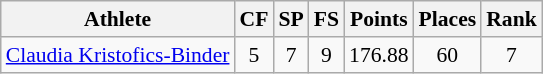<table class="wikitable" border="1" style="font-size:90%">
<tr>
<th>Athlete</th>
<th>CF</th>
<th>SP</th>
<th>FS</th>
<th>Points</th>
<th>Places</th>
<th>Rank</th>
</tr>
<tr align=center>
<td align=left><a href='#'>Claudia Kristofics-Binder</a></td>
<td>5</td>
<td>7</td>
<td>9</td>
<td>176.88</td>
<td>60</td>
<td>7</td>
</tr>
</table>
